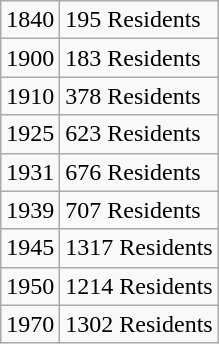<table class="wikitable" style="float:left;">
<tr>
<td>1840</td>
<td>195 Residents</td>
</tr>
<tr>
<td>1900</td>
<td>183 Residents</td>
</tr>
<tr>
<td>1910</td>
<td>378 Residents</td>
</tr>
<tr>
<td>1925</td>
<td>623 Residents</td>
</tr>
<tr>
<td>1931</td>
<td>676 Residents</td>
</tr>
<tr>
<td>1939</td>
<td>707 Residents</td>
</tr>
<tr>
<td>1945</td>
<td>1317 Residents</td>
</tr>
<tr>
<td>1950</td>
<td>1214 Residents</td>
</tr>
<tr>
<td>1970</td>
<td>1302 Residents</td>
</tr>
</table>
